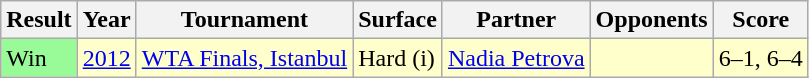<table class="sortable wikitable">
<tr>
<th>Result</th>
<th>Year</th>
<th>Tournament</th>
<th>Surface</th>
<th>Partner</th>
<th>Opponents</th>
<th>Score</th>
</tr>
<tr bgcolor=#ffffcc>
<td bgcolor=#98fb98>Win</td>
<td><a href='#'>2012</a></td>
<td><a href='#'>WTA Finals, Istanbul</a></td>
<td>Hard (i)</td>
<td> <a href='#'>Nadia Petrova</a></td>
<td></td>
<td>6–1, 6–4</td>
</tr>
</table>
